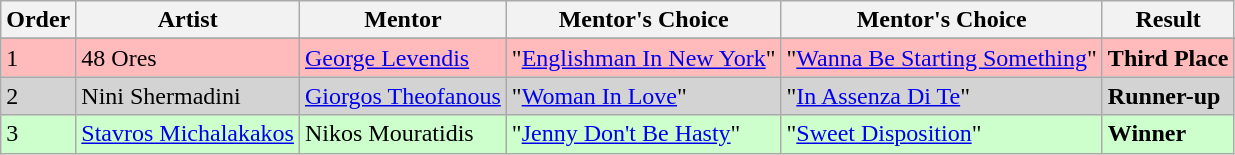<table class=wikitable>
<tr>
<th>Order</th>
<th>Artist</th>
<th>Mentor</th>
<th>Mentor's Choice</th>
<th>Mentor's Choice</th>
<th>Result</th>
</tr>
<tr bgcolor="grey">
</tr>
<tr>
</tr>
<tr bgcolor="#FFBBBB">
<td>1</td>
<td>48 Ores</td>
<td><a href='#'>George Levendis</a></td>
<td>"<a href='#'>Englishman In New York</a>"</td>
<td>"<a href='#'>Wanna Be Starting Something</a>"</td>
<td><strong>Third Place</strong></td>
</tr>
<tr bgcolor="lightgrey">
<td>2</td>
<td>Nini Shermadini</td>
<td><a href='#'>Giorgos Theofanous</a></td>
<td>"<a href='#'>Woman In Love</a>"</td>
<td>"<a href='#'>In Assenza Di Te</a>"</td>
<td><strong>Runner-up</strong></td>
</tr>
<tr bgcolor="#CCFFCC">
<td>3</td>
<td><a href='#'>Stavros Michalakakos</a></td>
<td>Nikos Mouratidis</td>
<td>"<a href='#'>Jenny Don't Be Hasty</a>"</td>
<td>"<a href='#'>Sweet Disposition</a>"</td>
<td><strong>Winner</strong></td>
</tr>
</table>
